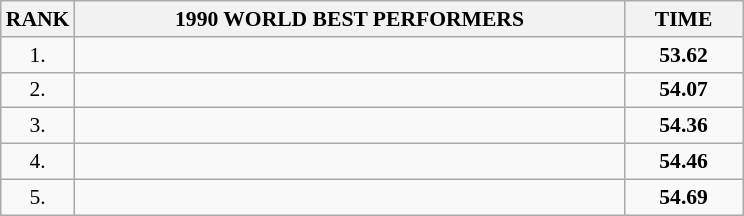<table class="wikitable" style="border-collapse: collapse; font-size: 90%;">
<tr>
<th>RANK</th>
<th align="center" style="width: 25em">1990 WORLD BEST PERFORMERS</th>
<th align="center" style="width: 5em">TIME</th>
</tr>
<tr>
<td align="center">1.</td>
<td></td>
<td align="center"><strong>53.62</strong></td>
</tr>
<tr>
<td align="center">2.</td>
<td></td>
<td align="center"><strong>54.07</strong></td>
</tr>
<tr>
<td align="center">3.</td>
<td></td>
<td align="center"><strong>54.36</strong></td>
</tr>
<tr>
<td align="center">4.</td>
<td></td>
<td align="center"><strong>54.46</strong></td>
</tr>
<tr>
<td align="center">5.</td>
<td></td>
<td align="center"><strong>54.69</strong></td>
</tr>
</table>
